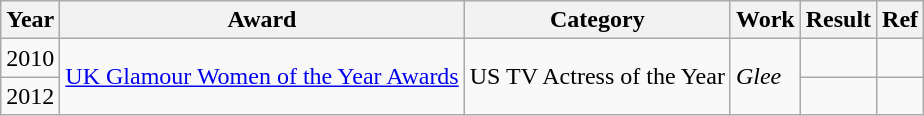<table class="wikitable">
<tr>
<th>Year</th>
<th>Award</th>
<th>Category</th>
<th>Work</th>
<th>Result</th>
<th>Ref</th>
</tr>
<tr>
<td>2010</td>
<td rowspan="2"><a href='#'>UK Glamour Women of the Year Awards</a></td>
<td rowspan="2">US TV Actress of the Year</td>
<td rowspan="2"><em>Glee</em></td>
<td></td>
<td></td>
</tr>
<tr>
<td>2012</td>
<td></td>
<td></td>
</tr>
</table>
